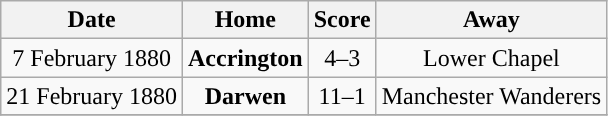<table class="wikitable" style="text-align: center">
<tr>
<th>Date</th>
<th>Home</th>
<th>Score</th>
<th>Away</th>
</tr>
<tr>
<td>7 February 1880</td>
<td><strong>Accrington</strong></td>
<td>4–3</td>
<td>Lower Chapel</td>
</tr>
<tr>
<td>21 February 1880</td>
<td><strong>Darwen</strong></td>
<td>11–1</td>
<td>Manchester Wanderers</td>
</tr>
<tr>
</tr>
</table>
